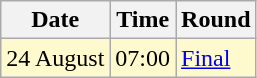<table class="wikitable">
<tr>
<th>Date</th>
<th>Time</th>
<th>Round</th>
</tr>
<tr style=background:lemonchiffon>
<td>24 August</td>
<td>07:00</td>
<td><a href='#'>Final</a></td>
</tr>
</table>
